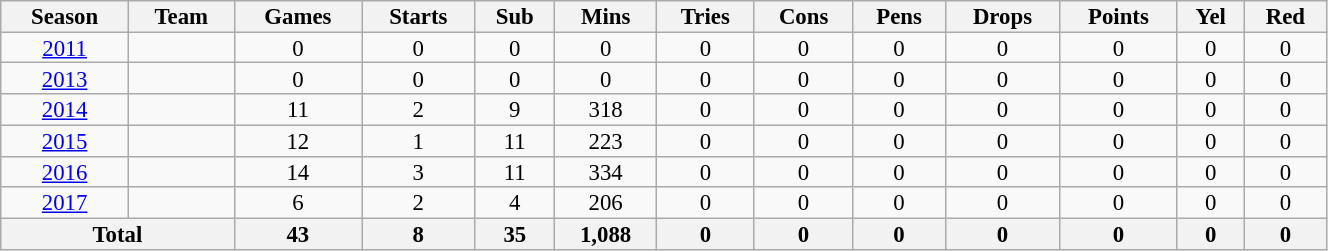<table class="wikitable" style="text-align:center; line-height:90%; font-size:95%; width:70%;">
<tr>
<th>Season</th>
<th>Team</th>
<th>Games</th>
<th>Starts</th>
<th>Sub</th>
<th>Mins</th>
<th>Tries</th>
<th>Cons</th>
<th>Pens</th>
<th>Drops</th>
<th>Points</th>
<th>Yel</th>
<th>Red</th>
</tr>
<tr>
<td><a href='#'>2011</a></td>
<td></td>
<td>0</td>
<td>0</td>
<td>0</td>
<td>0</td>
<td>0</td>
<td>0</td>
<td>0</td>
<td>0</td>
<td>0</td>
<td>0</td>
<td>0</td>
</tr>
<tr>
<td><a href='#'>2013</a></td>
<td></td>
<td>0</td>
<td>0</td>
<td>0</td>
<td>0</td>
<td>0</td>
<td>0</td>
<td>0</td>
<td>0</td>
<td>0</td>
<td>0</td>
<td>0</td>
</tr>
<tr>
<td><a href='#'>2014</a></td>
<td></td>
<td>11</td>
<td>2</td>
<td>9</td>
<td>318</td>
<td>0</td>
<td>0</td>
<td>0</td>
<td>0</td>
<td>0</td>
<td>0</td>
<td>0</td>
</tr>
<tr>
<td><a href='#'>2015</a></td>
<td></td>
<td>12</td>
<td>1</td>
<td>11</td>
<td>223</td>
<td>0</td>
<td>0</td>
<td>0</td>
<td>0</td>
<td>0</td>
<td>0</td>
<td>0</td>
</tr>
<tr>
<td><a href='#'>2016</a></td>
<td></td>
<td>14</td>
<td>3</td>
<td>11</td>
<td>334</td>
<td>0</td>
<td>0</td>
<td>0</td>
<td>0</td>
<td>0</td>
<td>0</td>
<td>0</td>
</tr>
<tr>
<td><a href='#'>2017</a></td>
<td></td>
<td>6</td>
<td>2</td>
<td>4</td>
<td>206</td>
<td>0</td>
<td>0</td>
<td>0</td>
<td>0</td>
<td>0</td>
<td>0</td>
<td>0</td>
</tr>
<tr>
<th colspan="2">Total</th>
<th>43</th>
<th>8</th>
<th>35</th>
<th>1,088</th>
<th>0</th>
<th>0</th>
<th>0</th>
<th>0</th>
<th>0</th>
<th>0</th>
<th>0</th>
</tr>
</table>
